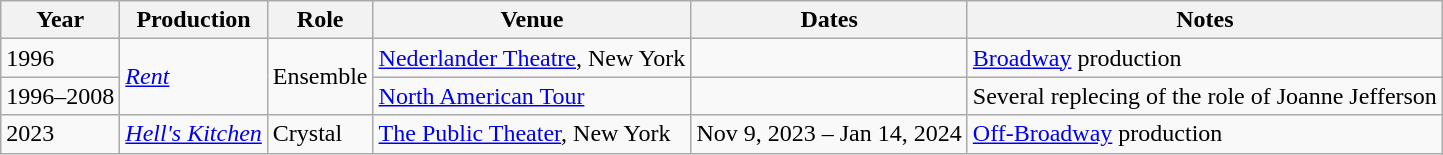<table class="wikitable sortable">
<tr>
<th>Year</th>
<th>Production</th>
<th>Role</th>
<th>Venue</th>
<th>Dates</th>
<th>Notes</th>
</tr>
<tr>
<td rowspan="1">1996</td>
<td rowspan="2"><a href='#'><em>Rent</em></a></td>
<td rowspan="2">Ensemble</td>
<td><a href='#'>Nederlander Theatre</a>, New York</td>
<td></td>
<td><a href='#'>Broadway</a> production</td>
</tr>
<tr>
<td>1996–2008</td>
<td><a href='#'>North American Tour</a></td>
<td></td>
<td>Several replecing of the role of Joanne Jefferson</td>
</tr>
<tr>
<td>2023</td>
<td><em><a href='#'>Hell's Kitchen</a></em></td>
<td>Crystal</td>
<td><a href='#'>The Public Theater</a>, New York</td>
<td>Nov 9, 2023 – Jan 14, 2024</td>
<td><a href='#'>Off-Broadway</a> production</td>
</tr>
</table>
